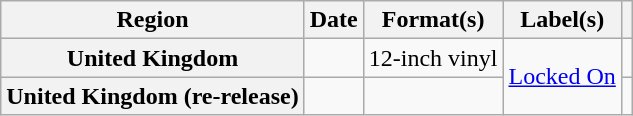<table class="wikitable plainrowheaders">
<tr>
<th scope="col">Region</th>
<th scope="col">Date</th>
<th scope="col">Format(s)</th>
<th scope="col">Label(s)</th>
<th scope="col"></th>
</tr>
<tr>
<th scope="row">United Kingdom</th>
<td></td>
<td>12-inch vinyl</td>
<td rowspan="2"><a href='#'>Locked On</a></td>
<td></td>
</tr>
<tr>
<th scope="row">United Kingdom (re-release)</th>
<td></td>
<td></td>
<td></td>
</tr>
</table>
